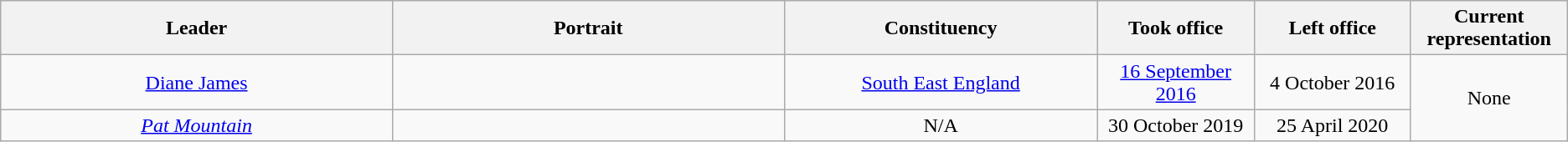<table class="wikitable" style="text-align:center">
<tr>
<th style="width:25%;">Leader<br></th>
<th width=60>Portrait</th>
<th style="width:20%;">Constituency</th>
<th style="width:10%;">Took office</th>
<th style="width:10%;">Left office</th>
<th style="width:10%;">Current representation</th>
</tr>
<tr>
<td><a href='#'>Diane James</a><br></td>
<td></td>
<td><a href='#'>South East England</a> </td>
<td><a href='#'>16 September 2016</a></td>
<td>4 October 2016</td>
<td rowspan=2>None</td>
</tr>
<tr>
<td><em><a href='#'>Pat Mountain</a></em><br></td>
<td></td>
<td>N/A</td>
<td>30 October 2019</td>
<td>25 April 2020</td>
</tr>
</table>
